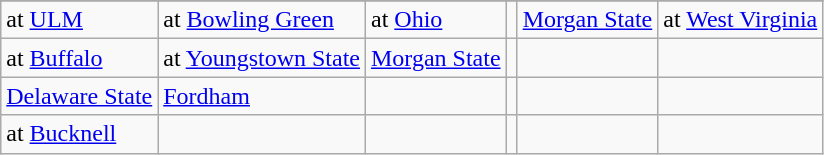<table class="wikitable">
<tr>
</tr>
<tr>
<td>at <a href='#'>ULM</a></td>
<td>at <a href='#'>Bowling Green</a></td>
<td>at <a href='#'>Ohio</a></td>
<td></td>
<td><a href='#'>Morgan State</a></td>
<td>at <a href='#'>West Virginia</a></td>
</tr>
<tr>
<td>at <a href='#'>Buffalo</a></td>
<td>at <a href='#'>Youngstown State</a></td>
<td><a href='#'>Morgan State</a></td>
<td></td>
<td></td>
</tr>
<tr>
<td><a href='#'>Delaware State</a></td>
<td><a href='#'>Fordham</a></td>
<td></td>
<td></td>
<td></td>
<td></td>
</tr>
<tr>
<td>at <a href='#'>Bucknell</a></td>
<td></td>
<td></td>
<td></td>
<td></td>
<td></td>
</tr>
</table>
